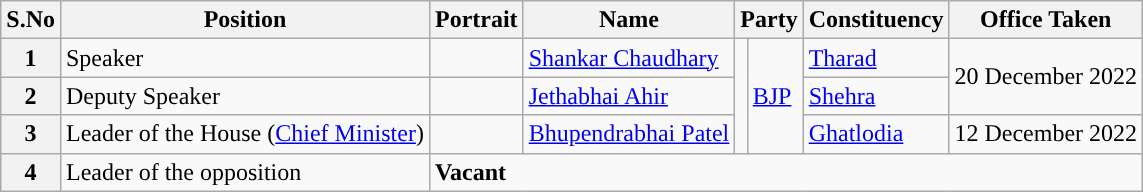<table class="wikitable sortable">
<tr>
<th>S.No</th>
<th>Position</th>
<th>Portrait</th>
<th>Name</th>
<th colspan="2">Party</th>
<th>Constituency</th>
<th>Office Taken</th>
</tr>
<tr>
<th>1</th>
<td>Speaker</td>
<td></td>
<td><a href='#'>Shankar Chaudhary</a></td>
<td rowspan="3" style="background:"></td>
<td rowspan="3"><a href='#'>BJP</a></td>
<td><a href='#'>Tharad</a></td>
<td rowspan="2">20 December 2022</td>
</tr>
<tr>
<th>2</th>
<td>Deputy Speaker</td>
<td></td>
<td><a href='#'>Jethabhai Ahir</a></td>
<td><a href='#'>Shehra</a></td>
</tr>
<tr>
<th>3</th>
<td>Leader of the House (<a href='#'>Chief Minister</a>)</td>
<td></td>
<td><a href='#'>Bhupendrabhai Patel</a></td>
<td><a href='#'>Ghatlodia</a></td>
<td>12 December 2022</td>
</tr>
<tr>
<th>4</th>
<td>Leader of the opposition</td>
<td colspan=6><strong>Vacant</strong></td>
</tr>
</table>
